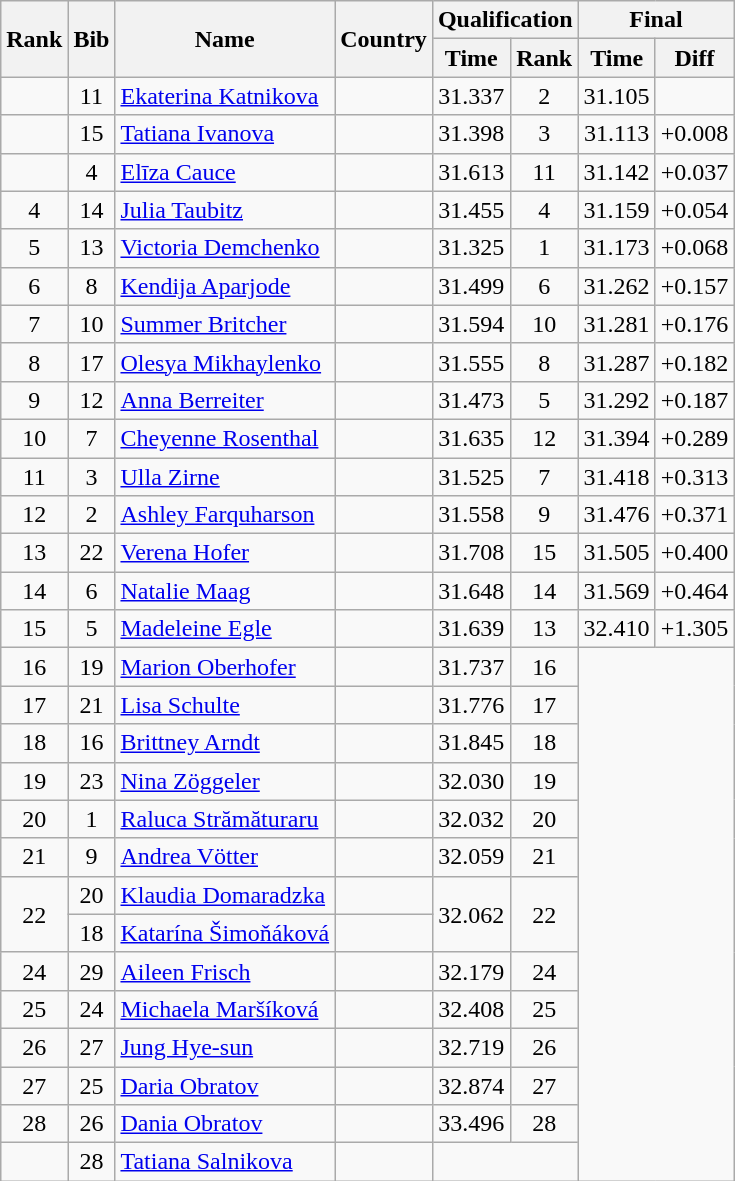<table class="wikitable sortable" style="text-align:center">
<tr>
<th rowspan=2>Rank</th>
<th rowspan=2>Bib</th>
<th rowspan=2>Name</th>
<th rowspan=2>Country</th>
<th colspan=2>Qualification</th>
<th colspan=2>Final</th>
</tr>
<tr>
<th>Time</th>
<th>Rank</th>
<th>Time</th>
<th>Diff</th>
</tr>
<tr>
<td></td>
<td>11</td>
<td align=left><a href='#'>Ekaterina Katnikova</a></td>
<td align=left></td>
<td>31.337</td>
<td>2</td>
<td>31.105</td>
<td></td>
</tr>
<tr>
<td></td>
<td>15</td>
<td align=left><a href='#'>Tatiana Ivanova</a></td>
<td align=left></td>
<td>31.398</td>
<td>3</td>
<td>31.113</td>
<td>+0.008</td>
</tr>
<tr>
<td></td>
<td>4</td>
<td align=left><a href='#'>Elīza Cauce</a></td>
<td align=left></td>
<td>31.613</td>
<td>11</td>
<td>31.142</td>
<td>+0.037</td>
</tr>
<tr>
<td>4</td>
<td>14</td>
<td align=left><a href='#'>Julia Taubitz</a></td>
<td align=left></td>
<td>31.455</td>
<td>4</td>
<td>31.159</td>
<td>+0.054</td>
</tr>
<tr>
<td>5</td>
<td>13</td>
<td align=left><a href='#'>Victoria Demchenko</a></td>
<td align=left></td>
<td>31.325</td>
<td>1</td>
<td>31.173</td>
<td>+0.068</td>
</tr>
<tr>
<td>6</td>
<td>8</td>
<td align=left><a href='#'>Kendija Aparjode</a></td>
<td align=left></td>
<td>31.499</td>
<td>6</td>
<td>31.262</td>
<td>+0.157</td>
</tr>
<tr>
<td>7</td>
<td>10</td>
<td align=left><a href='#'>Summer Britcher</a></td>
<td align=left></td>
<td>31.594</td>
<td>10</td>
<td>31.281</td>
<td>+0.176</td>
</tr>
<tr>
<td>8</td>
<td>17</td>
<td align=left><a href='#'>Olesya Mikhaylenko</a></td>
<td align=left></td>
<td>31.555</td>
<td>8</td>
<td>31.287</td>
<td>+0.182</td>
</tr>
<tr>
<td>9</td>
<td>12</td>
<td align=left><a href='#'>Anna Berreiter</a></td>
<td align=left></td>
<td>31.473</td>
<td>5</td>
<td>31.292</td>
<td>+0.187</td>
</tr>
<tr>
<td>10</td>
<td>7</td>
<td align=left><a href='#'>Cheyenne Rosenthal</a></td>
<td align=left></td>
<td>31.635</td>
<td>12</td>
<td>31.394</td>
<td>+0.289</td>
</tr>
<tr>
<td>11</td>
<td>3</td>
<td align=left><a href='#'>Ulla Zirne</a></td>
<td align=left></td>
<td>31.525</td>
<td>7</td>
<td>31.418</td>
<td>+0.313</td>
</tr>
<tr>
<td>12</td>
<td>2</td>
<td align=left><a href='#'>Ashley Farquharson</a></td>
<td align=left></td>
<td>31.558</td>
<td>9</td>
<td>31.476</td>
<td>+0.371</td>
</tr>
<tr>
<td>13</td>
<td>22</td>
<td align=left><a href='#'>Verena Hofer</a></td>
<td align=left></td>
<td>31.708</td>
<td>15</td>
<td>31.505</td>
<td>+0.400</td>
</tr>
<tr>
<td>14</td>
<td>6</td>
<td align=left><a href='#'>Natalie Maag</a></td>
<td align=left></td>
<td>31.648</td>
<td>14</td>
<td>31.569</td>
<td>+0.464</td>
</tr>
<tr>
<td>15</td>
<td>5</td>
<td align=left><a href='#'>Madeleine Egle</a></td>
<td align=left></td>
<td>31.639</td>
<td>13</td>
<td>32.410</td>
<td>+1.305</td>
</tr>
<tr>
<td>16</td>
<td>19</td>
<td align=left><a href='#'>Marion Oberhofer</a></td>
<td align=left></td>
<td>31.737</td>
<td>16</td>
<td colspan=2 rowspan=14></td>
</tr>
<tr>
<td>17</td>
<td>21</td>
<td align=left><a href='#'>Lisa Schulte</a></td>
<td align=left></td>
<td>31.776</td>
<td>17</td>
</tr>
<tr>
<td>18</td>
<td>16</td>
<td align=left><a href='#'>Brittney Arndt</a></td>
<td align=left></td>
<td>31.845</td>
<td>18</td>
</tr>
<tr>
<td>19</td>
<td>23</td>
<td align=left><a href='#'>Nina Zöggeler</a></td>
<td align=left></td>
<td>32.030</td>
<td>19</td>
</tr>
<tr>
<td>20</td>
<td>1</td>
<td align=left><a href='#'>Raluca Strămăturaru</a></td>
<td align=left></td>
<td>32.032</td>
<td>20</td>
</tr>
<tr>
<td>21</td>
<td>9</td>
<td align=left><a href='#'>Andrea Vötter</a></td>
<td align=left></td>
<td>32.059</td>
<td>21</td>
</tr>
<tr>
<td rowspan=2>22</td>
<td>20</td>
<td align=left><a href='#'>Klaudia Domaradzka</a></td>
<td align=left></td>
<td rowspan=2>32.062</td>
<td rowspan=2>22</td>
</tr>
<tr>
<td>18</td>
<td align=left><a href='#'>Katarína Šimoňáková</a></td>
<td align=left></td>
</tr>
<tr>
<td>24</td>
<td>29</td>
<td align=left><a href='#'>Aileen Frisch</a></td>
<td align=left></td>
<td>32.179</td>
<td>24</td>
</tr>
<tr>
<td>25</td>
<td>24</td>
<td align=left><a href='#'>Michaela Maršíková</a></td>
<td align=left></td>
<td>32.408</td>
<td>25</td>
</tr>
<tr>
<td>26</td>
<td>27</td>
<td align=left><a href='#'>Jung Hye-sun</a></td>
<td align=left></td>
<td>32.719</td>
<td>26</td>
</tr>
<tr>
<td>27</td>
<td>25</td>
<td align=left><a href='#'>Daria Obratov</a></td>
<td align=left></td>
<td>32.874</td>
<td>27</td>
</tr>
<tr>
<td>28</td>
<td>26</td>
<td align=left><a href='#'>Dania Obratov</a></td>
<td align=left></td>
<td>33.496</td>
<td>28</td>
</tr>
<tr>
<td></td>
<td>28</td>
<td align=left><a href='#'>Tatiana Salnikova</a></td>
<td align=left></td>
<td colspan=2></td>
</tr>
</table>
